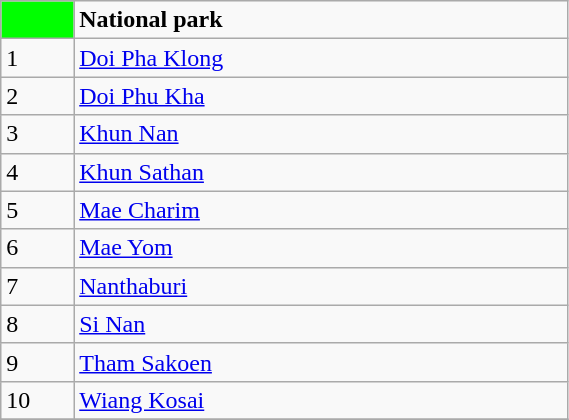<table class= "wikitable" style= "width:30%; display:inline-table;">
<tr>
<td style="width:3%; background:#00FF00;"> </td>
<td style="width:27%;"><strong>National park</strong></td>
</tr>
<tr>
<td>1</td>
<td><a href='#'>Doi Pha Klong</a></td>
</tr>
<tr>
<td>2</td>
<td><a href='#'>Doi Phu Kha</a></td>
</tr>
<tr>
<td>3</td>
<td><a href='#'>Khun Nan</a></td>
</tr>
<tr>
<td>4</td>
<td><a href='#'>Khun Sathan</a></td>
</tr>
<tr>
<td>5</td>
<td><a href='#'>Mae Charim</a></td>
</tr>
<tr>
<td>6</td>
<td><a href='#'>Mae Yom</a></td>
</tr>
<tr>
<td>7</td>
<td><a href='#'>Nanthaburi</a></td>
</tr>
<tr>
<td>8</td>
<td><a href='#'>Si Nan</a></td>
</tr>
<tr>
<td>9</td>
<td><a href='#'>Tham Sakoen</a></td>
</tr>
<tr>
<td>10</td>
<td><a href='#'>Wiang Kosai</a></td>
</tr>
<tr>
</tr>
</table>
